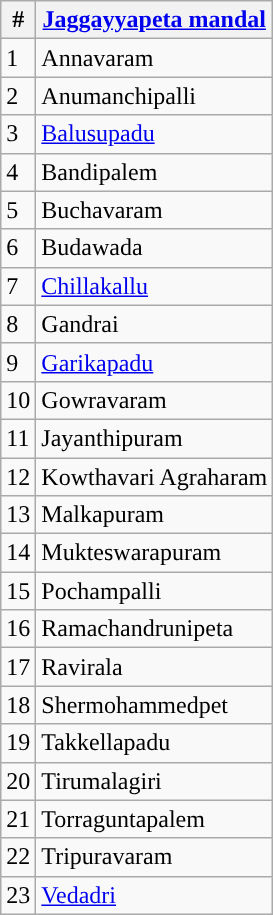<table class="wikitable">
<tr>
<th>#</th>
<th><a href='#'>Jaggayyapeta mandal</a></th>
</tr>
<tr>
<td>1</td>
<td>Annavaram</td>
</tr>
<tr>
<td>2</td>
<td>Anumanchipalli</td>
</tr>
<tr>
<td>3</td>
<td><a href='#'>Balusupadu</a></td>
</tr>
<tr>
<td>4</td>
<td>Bandipalem</td>
</tr>
<tr>
<td>5</td>
<td>Buchavaram</td>
</tr>
<tr>
<td>6</td>
<td>Budawada</td>
</tr>
<tr>
<td>7</td>
<td><a href='#'>Chillakallu</a></td>
</tr>
<tr>
<td>8</td>
<td>Gandrai</td>
</tr>
<tr>
<td>9</td>
<td><a href='#'>Garikapadu</a></td>
</tr>
<tr>
<td>10</td>
<td>Gowravaram</td>
</tr>
<tr>
<td>11</td>
<td>Jayanthipuram<br></td>
</tr>
<tr>
<td>12</td>
<td>Kowthavari Agraharam</td>
</tr>
<tr>
<td>13</td>
<td>Malkapuram</td>
</tr>
<tr>
<td>14</td>
<td>Mukteswarapuram</td>
</tr>
<tr>
<td>15</td>
<td>Pochampalli</td>
</tr>
<tr>
<td>16</td>
<td>Ramachandrunipeta</td>
</tr>
<tr>
<td>17</td>
<td>Ravirala</td>
</tr>
<tr>
<td>18</td>
<td>Shermohammedpet</td>
</tr>
<tr>
<td>19</td>
<td>Takkellapadu</td>
</tr>
<tr>
<td>20</td>
<td>Tirumalagiri</td>
</tr>
<tr>
<td>21</td>
<td>Torraguntapalem</td>
</tr>
<tr>
<td>22</td>
<td>Tripuravaram</td>
</tr>
<tr>
<td>23</td>
<td><a href='#'>Vedadri</a></td>
</tr>
</table>
